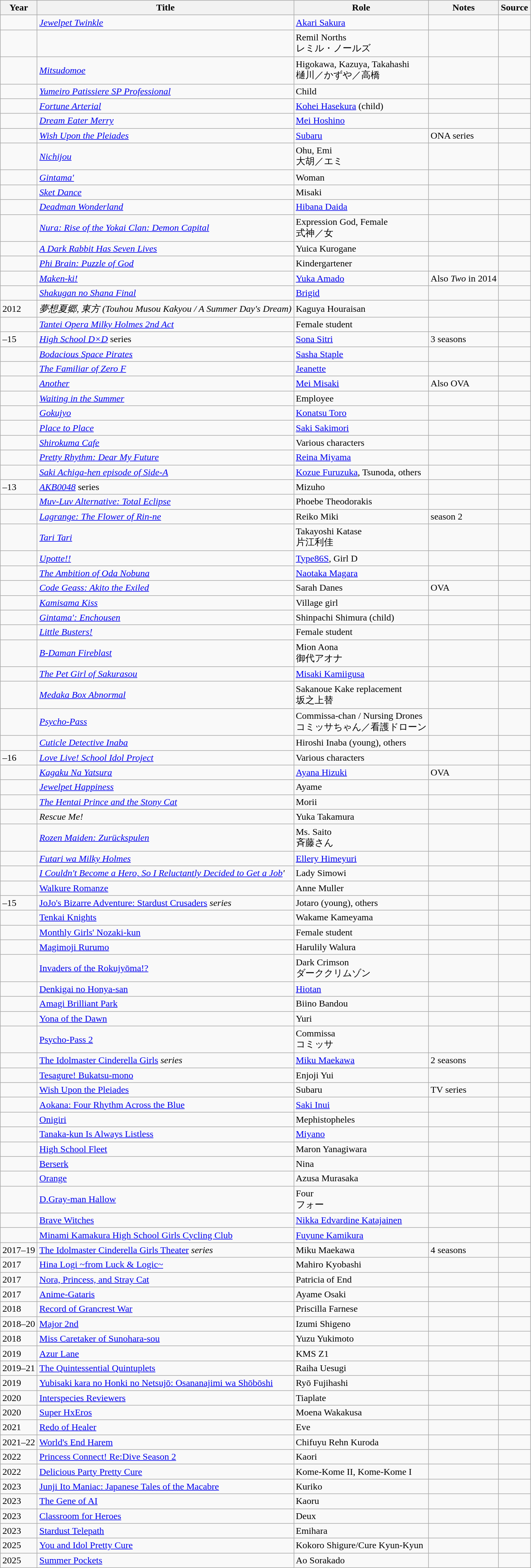<table class="wikitable sortable plainrowheaders">
<tr>
<th>Year</th>
<th>Title</th>
<th>Role</th>
<th class="unsortable">Notes</th>
<th class="unsortable">Source</th>
</tr>
<tr>
<td></td>
<td><em><a href='#'>Jewelpet Twinkle</a></em></td>
<td><a href='#'>Akari Sakura</a></td>
<td></td>
<td></td>
</tr>
<tr>
<td></td>
<td><em></em></td>
<td>Remil Norths<br>レミル・ノールズ</td>
<td></td>
<td></td>
</tr>
<tr>
<td></td>
<td><em><a href='#'>Mitsudomoe</a></em></td>
<td>Higokawa, Kazuya, Takahashi<br>樋川／かずや／高橋</td>
<td></td>
<td></td>
</tr>
<tr>
<td></td>
<td><em><a href='#'>Yumeiro Patissiere SP Professional</a></em></td>
<td>Child</td>
<td></td>
<td></td>
</tr>
<tr>
<td></td>
<td><em><a href='#'>Fortune Arterial</a></em></td>
<td><a href='#'>Kohei Hasekura</a> (child)</td>
<td></td>
<td></td>
</tr>
<tr>
<td></td>
<td><em><a href='#'>Dream Eater Merry</a></em></td>
<td><a href='#'>Mei Hoshino</a></td>
<td></td>
<td></td>
</tr>
<tr>
<td></td>
<td><em><a href='#'>Wish Upon the Pleiades</a></em></td>
<td><a href='#'>Subaru</a></td>
<td>ONA series </td>
<td></td>
</tr>
<tr>
<td></td>
<td><em><a href='#'>Nichijou</a></em></td>
<td>Ohu, Emi<br>大胡／エミ</td>
<td></td>
<td></td>
</tr>
<tr>
<td></td>
<td><em><a href='#'>Gintama'</a></em></td>
<td>Woman</td>
<td></td>
<td></td>
</tr>
<tr>
<td></td>
<td><em><a href='#'>Sket Dance</a></em></td>
<td>Misaki</td>
<td></td>
<td></td>
</tr>
<tr>
<td></td>
<td><em><a href='#'>Deadman Wonderland</a></em></td>
<td><a href='#'>Hibana Daida</a></td>
<td></td>
<td></td>
</tr>
<tr>
<td></td>
<td><em><a href='#'>Nura: Rise of the Yokai Clan: Demon Capital</a></em></td>
<td>Expression God, Female<br>式神／女</td>
<td></td>
<td></td>
</tr>
<tr>
<td></td>
<td><em><a href='#'>A Dark Rabbit Has Seven Lives</a></em></td>
<td>Yuica Kurogane</td>
<td></td>
<td></td>
</tr>
<tr>
<td></td>
<td><em><a href='#'>Phi Brain: Puzzle of God</a></em></td>
<td>Kindergartener</td>
<td></td>
<td></td>
</tr>
<tr>
<td></td>
<td><em><a href='#'>Maken-ki!</a></em></td>
<td><a href='#'>Yuka Amado</a></td>
<td>Also <em>Two</em> in 2014</td>
<td></td>
</tr>
<tr>
<td></td>
<td><em><a href='#'> Shakugan no Shana Final</a></em></td>
<td><a href='#'>Brigid</a></td>
<td></td>
<td></td>
</tr>
<tr>
<td>2012</td>
<td><em>夢想夏郷, 東方 (Touhou Musou Kakyou / A Summer Day's Dream)</em></td>
<td>Kaguya Houraisan</td>
<td></td>
<td></td>
</tr>
<tr>
<td></td>
<td><em><a href='#'> Tantei Opera Milky Holmes 2nd Act</a></em></td>
<td>Female student</td>
<td></td>
<td></td>
</tr>
<tr>
<td>–15</td>
<td><em><a href='#'>High School D×D</a></em> series</td>
<td><a href='#'>Sona Sitri</a></td>
<td>3 seasons</td>
<td></td>
</tr>
<tr>
<td></td>
<td><em><a href='#'>Bodacious Space Pirates</a></em></td>
<td><a href='#'>Sasha Staple</a></td>
<td></td>
<td></td>
</tr>
<tr>
<td></td>
<td><em><a href='#'> The Familiar of Zero F</a></em></td>
<td><a href='#'>Jeanette</a></td>
<td></td>
<td></td>
</tr>
<tr>
<td></td>
<td><em><a href='#'>Another</a></em></td>
<td><a href='#'>Mei Misaki</a></td>
<td>Also OVA </td>
<td></td>
</tr>
<tr>
<td></td>
<td><em><a href='#'>Waiting in the Summer</a></em></td>
<td>Employee</td>
<td></td>
<td></td>
</tr>
<tr>
<td></td>
<td><em><a href='#'>Gokujyo</a></em></td>
<td><a href='#'>Konatsu Toro</a></td>
<td></td>
<td></td>
</tr>
<tr>
<td></td>
<td><em><a href='#'>Place to Place</a></em></td>
<td><a href='#'>Saki Sakimori</a></td>
<td></td>
<td></td>
</tr>
<tr>
<td></td>
<td><em><a href='#'>Shirokuma Cafe</a></em></td>
<td>Various characters</td>
<td></td>
<td></td>
</tr>
<tr>
<td></td>
<td><em><a href='#'>Pretty Rhythm: Dear My Future</a></em></td>
<td><a href='#'>Reina Miyama</a></td>
<td></td>
<td></td>
</tr>
<tr>
<td></td>
<td><em><a href='#'>Saki Achiga-hen episode of Side-A</a></em></td>
<td><a href='#'>Kozue Furuzuka</a>, Tsunoda, others</td>
<td></td>
<td></td>
</tr>
<tr>
<td>–13</td>
<td><em><a href='#'>AKB0048</a></em> series</td>
<td>Mizuho</td>
<td></td>
<td></td>
</tr>
<tr>
<td></td>
<td><em><a href='#'>Muv-Luv Alternative: Total Eclipse</a></em></td>
<td>Phoebe Theodorakis</td>
<td></td>
<td></td>
</tr>
<tr>
<td></td>
<td><em><a href='#'>Lagrange: The Flower of Rin-ne</a></em></td>
<td>Reiko Miki</td>
<td>season 2</td>
<td></td>
</tr>
<tr>
<td></td>
<td><em><a href='#'>Tari Tari</a></em></td>
<td>Takayoshi Katase<br>片江利佳</td>
<td></td>
<td></td>
</tr>
<tr>
<td></td>
<td><em><a href='#'>Upotte!!</a></em></td>
<td><a href='#'>Type86S</a>, Girl D </td>
<td></td>
<td></td>
</tr>
<tr>
<td></td>
<td><em><a href='#'>The Ambition of Oda Nobuna</a></em></td>
<td><a href='#'>Naotaka Magara</a></td>
<td></td>
<td></td>
</tr>
<tr>
<td></td>
<td><em><a href='#'>Code Geass: Akito the Exiled</a></em></td>
<td>Sarah Danes</td>
<td>OVA</td>
<td></td>
</tr>
<tr>
<td></td>
<td><em><a href='#'>Kamisama Kiss</a></em></td>
<td>Village girl</td>
<td></td>
<td></td>
</tr>
<tr>
<td></td>
<td><em><a href='#'>Gintama': Enchousen</a></em></td>
<td>Shinpachi Shimura (child)</td>
<td></td>
<td></td>
</tr>
<tr>
<td></td>
<td><em><a href='#'>Little Busters!</a></em></td>
<td>Female student</td>
<td></td>
<td></td>
</tr>
<tr>
<td></td>
<td><em><a href='#'>B-Daman Fireblast</a></em></td>
<td>Mion Aona<br>御代アオナ</td>
<td></td>
<td></td>
</tr>
<tr>
<td></td>
<td><em><a href='#'>The Pet Girl of Sakurasou</a></em></td>
<td><a href='#'>Misaki Kamiigusa</a></td>
<td></td>
<td></td>
</tr>
<tr>
<td></td>
<td><em><a href='#'>Medaka Box Abnormal</a></em></td>
<td>Sakanoue Kake replacement<br>坂之上替</td>
<td></td>
<td></td>
</tr>
<tr>
<td></td>
<td><em><a href='#'>Psycho-Pass</a></em></td>
<td>Commissa-chan / Nursing Drones<br>コミッサちゃん／看護ドローン</td>
<td></td>
<td></td>
</tr>
<tr>
<td></td>
<td><em><a href='#'>Cuticle Detective Inaba</a></em></td>
<td>Hiroshi Inaba (young), others</td>
<td></td>
<td></td>
</tr>
<tr>
<td>–16</td>
<td><em><a href='#'>Love Live! School Idol Project</a></em></td>
<td>Various characters</td>
<td></td>
<td></td>
</tr>
<tr>
<td></td>
<td><em><a href='#'>Kagaku Na Yatsura</a></em></td>
<td><a href='#'>Ayana Hizuki</a></td>
<td>OVA </td>
<td></td>
</tr>
<tr>
<td></td>
<td><em><a href='#'>Jewelpet Happiness</a></em></td>
<td>Ayame</td>
<td></td>
<td></td>
</tr>
<tr>
<td></td>
<td><em><a href='#'>The Hentai Prince and the Stony Cat</a></em></td>
<td>Morii</td>
<td></td>
<td></td>
</tr>
<tr>
<td></td>
<td><em>Rescue Me!</em></td>
<td>Yuka Takamura</td>
<td></td>
<td></td>
</tr>
<tr>
<td></td>
<td><em><a href='#'>Rozen Maiden: Zurückspulen</a></em></td>
<td>Ms. Saito<br>斉藤さん</td>
<td></td>
<td></td>
</tr>
<tr>
<td></td>
<td><em><a href='#'>Futari wa Milky Holmes</a></em></td>
<td><a href='#'>Ellery Himeyuri</a></td>
<td></td>
<td></td>
</tr>
<tr>
<td></td>
<td><em><a href='#'>I Couldn't Become a Hero, So I Reluctantly Decided to Get a Job</a>'</td>
<td>Lady Simowi</td>
<td></td>
<td></td>
</tr>
<tr>
<td></td>
<td></em><a href='#'>Walkure Romanze</a><em></td>
<td>Anne Muller</td>
<td></td>
<td></td>
</tr>
<tr>
<td>–15</td>
<td></em><a href='#'>JoJo's Bizarre Adventure: Stardust Crusaders</a><em> series</td>
<td>Jotaro (young), others</td>
<td></td>
<td></td>
</tr>
<tr>
<td></td>
<td></em><a href='#'>Tenkai Knights</a><em></td>
<td>Wakame Kameyama</td>
<td></td>
<td></td>
</tr>
<tr>
<td></td>
<td></em><a href='#'>Monthly Girls' Nozaki-kun</a><em></td>
<td>Female student</td>
<td></td>
<td></td>
</tr>
<tr>
<td></td>
<td></em><a href='#'>Magimoji Rurumo</a><em></td>
<td>Harulily Walura</td>
<td></td>
<td></td>
</tr>
<tr>
<td></td>
<td></em><a href='#'>Invaders of the Rokujyōma!?</a><em></td>
<td>Dark Crimson<br>ダーククリムゾン</td>
<td></td>
<td></td>
</tr>
<tr>
<td></td>
<td></em><a href='#'>Denkigai no Honya-san</a><em></td>
<td><a href='#'>Hiotan</a></td>
<td></td>
<td></td>
</tr>
<tr>
<td></td>
<td></em><a href='#'>Amagi Brilliant Park</a><em></td>
<td>Biino Bandou</td>
<td></td>
<td></td>
</tr>
<tr>
<td></td>
<td></em><a href='#'>Yona of the Dawn</a><em></td>
<td>Yuri</td>
<td></td>
<td></td>
</tr>
<tr>
<td></td>
<td></em><a href='#'>Psycho-Pass 2</a><em></td>
<td>Commissa<br>コミッサ</td>
<td></td>
<td></td>
</tr>
<tr>
<td></td>
<td></em><a href='#'>The Idolmaster Cinderella Girls</a><em> series</td>
<td><a href='#'>Miku Maekawa</a></td>
<td>2 seasons</td>
<td></td>
</tr>
<tr>
<td></td>
<td></em><a href='#'>Tesagure! Bukatsu-mono</a><em></td>
<td>Enjoji Yui</td>
<td></td>
<td></td>
</tr>
<tr>
<td></td>
<td></em><a href='#'>Wish Upon the Pleiades</a><em></td>
<td>Subaru</td>
<td>TV series</td>
<td></td>
</tr>
<tr>
<td></td>
<td></em><a href='#'>Aokana: Four Rhythm Across the Blue</a><em></td>
<td><a href='#'>Saki Inui</a></td>
<td></td>
<td></td>
</tr>
<tr>
<td></td>
<td></em><a href='#'>Onigiri</a><em></td>
<td>Mephistopheles</td>
<td></td>
<td></td>
</tr>
<tr>
<td></td>
<td></em><a href='#'>Tanaka-kun Is Always Listless</a><em></td>
<td><a href='#'>Miyano</a></td>
<td></td>
<td></td>
</tr>
<tr>
<td></td>
<td></em><a href='#'>High School Fleet</a><em></td>
<td>Maron Yanagiwara</td>
<td></td>
<td></td>
</tr>
<tr>
<td></td>
<td></em><a href='#'>Berserk</a><em></td>
<td>Nina</td>
<td></td>
<td></td>
</tr>
<tr>
<td></td>
<td></em><a href='#'>Orange</a><em></td>
<td>Azusa Murasaka</td>
<td></td>
<td></td>
</tr>
<tr>
<td></td>
<td></em><a href='#'>D.Gray-man Hallow</a><em></td>
<td>Four<br>フォー</td>
<td></td>
<td></td>
</tr>
<tr>
<td></td>
<td></em><a href='#'>Brave Witches</a><em></td>
<td><a href='#'>Nikka Edvardine Katajainen</a></td>
<td></td>
<td></td>
</tr>
<tr>
<td></td>
<td></em><a href='#'>Minami Kamakura High School Girls Cycling Club</a><em></td>
<td><a href='#'>Fuyune Kamikura</a></td>
<td></td>
<td></td>
</tr>
<tr>
<td>2017–19</td>
<td></em><a href='#'>The Idolmaster Cinderella Girls Theater</a><em> series</td>
<td>Miku Maekawa</td>
<td>4 seasons</td>
<td></td>
</tr>
<tr>
<td>2017</td>
<td></em><a href='#'>Hina Logi ~from Luck & Logic~</a><em></td>
<td>Mahiro Kyobashi</td>
<td></td>
<td></td>
</tr>
<tr>
<td>2017</td>
<td></em><a href='#'>Nora, Princess, and Stray Cat</a><em></td>
<td>Patricia of End</td>
<td></td>
<td></td>
</tr>
<tr>
<td>2017</td>
<td></em><a href='#'>Anime-Gataris</a><em></td>
<td>Ayame Osaki</td>
<td></td>
<td></td>
</tr>
<tr>
<td>2018</td>
<td></em><a href='#'>Record of Grancrest War</a><em></td>
<td>Priscilla Farnese</td>
<td></td>
<td></td>
</tr>
<tr>
<td>2018–20</td>
<td></em><a href='#'>Major 2nd</a><em></td>
<td>Izumi Shigeno</td>
<td></td>
<td></td>
</tr>
<tr>
<td>2018</td>
<td></em><a href='#'>Miss Caretaker of Sunohara-sou</a><em></td>
<td>Yuzu Yukimoto</td>
<td></td>
<td></td>
</tr>
<tr>
<td>2019</td>
<td></em><a href='#'>Azur Lane</a><em></td>
<td>KMS Z1</td>
<td></td>
<td></td>
</tr>
<tr>
<td>2019–21</td>
<td></em><a href='#'>The Quintessential Quintuplets</a><em></td>
<td>Raiha Uesugi</td>
<td></td>
<td></td>
</tr>
<tr>
<td>2019</td>
<td></em><a href='#'>Yubisaki kara no Honki no Netsujō: Osananajimi wa Shōbōshi</a><em></td>
<td>Ryō Fujihashi</td>
<td></td>
<td></td>
</tr>
<tr>
<td>2020</td>
<td></em><a href='#'>Interspecies Reviewers</a><em></td>
<td>Tiaplate</td>
<td></td>
<td></td>
</tr>
<tr>
<td>2020</td>
<td></em><a href='#'>Super HxEros</a><em></td>
<td>Moena Wakakusa</td>
<td></td>
<td></td>
</tr>
<tr>
<td>2021</td>
<td></em><a href='#'>Redo of Healer</a><em></td>
<td>Eve</td>
<td></td>
<td></td>
</tr>
<tr>
<td>2021–22</td>
<td></em><a href='#'>World's End Harem</a><em></td>
<td>Chifuyu Rehn Kuroda</td>
<td></td>
<td></td>
</tr>
<tr>
<td>2022</td>
<td></em><a href='#'>Princess Connect! Re:Dive Season 2</a><em></td>
<td>Kaori</td>
<td></td>
<td></td>
</tr>
<tr>
<td>2022</td>
<td></em><a href='#'>Delicious Party Pretty Cure</a><em></td>
<td>Kome-Kome II, Kome-Kome I</td>
<td></td>
<td></td>
</tr>
<tr>
<td>2023</td>
<td></em><a href='#'>Junji Ito Maniac: Japanese Tales of the Macabre</a><em></td>
<td>Kuriko</td>
<td></td>
<td></td>
</tr>
<tr>
<td>2023</td>
<td></em><a href='#'>The Gene of AI</a><em></td>
<td>Kaoru</td>
<td></td>
<td></td>
</tr>
<tr>
<td>2023</td>
<td></em><a href='#'>Classroom for Heroes</a><em></td>
<td>Deux</td>
<td></td>
<td></td>
</tr>
<tr>
<td>2023</td>
<td></em><a href='#'>Stardust Telepath</a><em></td>
<td>Emihara</td>
<td></td>
<td></td>
</tr>
<tr>
<td>2025</td>
<td></em><a href='#'>You and Idol Pretty Cure</a><em></td>
<td>Kokoro Shigure/Cure Kyun-Kyun</td>
<td></td>
<td></td>
</tr>
<tr>
<td>2025</td>
<td></em><a href='#'>Summer Pockets</a><em></td>
<td>Ao Sorakado</td>
<td></td>
<td></td>
</tr>
</table>
